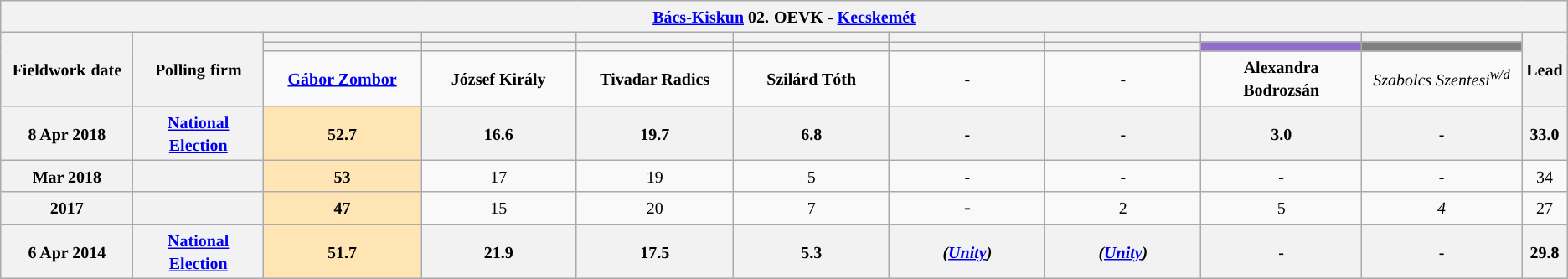<table class="wikitable mw-collapsible mw-collapsed" style="text-align:center">
<tr>
<th colspan="11" style="width: 980pt;"><small><a href='#'>Bács-Kiskun</a> 02.</small> <small>OEVK - <a href='#'>Kecskemét</a></small></th>
</tr>
<tr>
<th rowspan="3" style="width: 80pt;"><small>Fieldwork</small> <small>date</small></th>
<th rowspan="3" style="width: 80pt;"><strong><small>Polling</small> <small>firm</small></strong></th>
<th style="width: 100pt;"><small></small></th>
<th style="width: 100pt;"><small> </small></th>
<th style="width: 100pt;"></th>
<th style="width: 100pt;"></th>
<th style="width: 100pt;"></th>
<th style="width: 100pt;"></th>
<th style="width: 100pt;"></th>
<th style="width: 100pt;"></th>
<th rowspan="3" style="width: 20pt;"><small>Lead</small></th>
</tr>
<tr>
<th style="color:inherit;background:"></th>
<th style="color:inherit;background:"></th>
<th style="color:inherit;background:"></th>
<th style="color:inherit;background:"></th>
<th style="color:inherit;background:"></th>
<th style="color:inherit;background:"></th>
<th style="color:inherit;background:#8E6FCE;"></th>
<th style="color:inherit;background:#808080;"></th>
</tr>
<tr>
<td><strong><small><a href='#'>Gábor Zombor</a></small></strong></td>
<td><strong><small>József Király</small></strong></td>
<td><strong><small>Tivadar Radics</small></strong></td>
<td><strong><small>Szilárd Tóth</small></strong></td>
<td><strong><small>-</small></strong></td>
<td><strong><small>-</small></strong></td>
<td><strong><small>Alexandra Bodrozsán</small></strong></td>
<td><em><small>Szabolcs Szentesi<sup>w/d</sup></small></em></td>
</tr>
<tr>
<th><small>8 Apr 2018</small></th>
<th><a href='#'><small>National Election</small></a></th>
<th style="background:#FFE5B4"><small>52.7</small></th>
<th><small>16.6</small></th>
<th><small>19.7</small></th>
<th><small>6.8</small></th>
<th><small>-</small></th>
<th><small>-</small></th>
<th><small>3.0</small></th>
<th><small>-</small></th>
<th style="background:"><small>33.0</small></th>
</tr>
<tr>
<th><small>Mar 2018</small></th>
<th><small></small></th>
<td style="background:#FFE5B4"><strong><small>53</small></strong></td>
<td><small>17</small></td>
<td><small>19</small></td>
<td><small>5</small></td>
<td><small>-</small></td>
<td><small>-</small></td>
<td><small>-</small></td>
<td><em><small>-</small></em></td>
<td style="background:"><small>34</small></td>
</tr>
<tr>
<th><small>2017</small></th>
<th><small></small></th>
<td style="background:#FFE5B4"><strong><small>47</small></strong></td>
<td><small>15</small></td>
<td><small>20</small></td>
<td><small>7</small></td>
<td>-</td>
<td><small>2</small></td>
<td><small>5</small></td>
<td><em><small>4</small></em></td>
<td style="background:"><small>27</small></td>
</tr>
<tr>
<th><small>6 Apr 2014</small></th>
<th><a href='#'><small>National Election</small></a></th>
<th style="background:#FFE5B4"><small>51.7</small></th>
<th><small>21.9</small></th>
<th><small>17.5</small></th>
<th><small>5.3</small></th>
<th><small><em>(<a href='#'>Unity</a>)</em></small></th>
<th><small><em>(<a href='#'>Unity</a>)</em></small></th>
<th><small>-</small></th>
<th><small>-</small></th>
<th style="background:"><small>29.8</small></th>
</tr>
</table>
